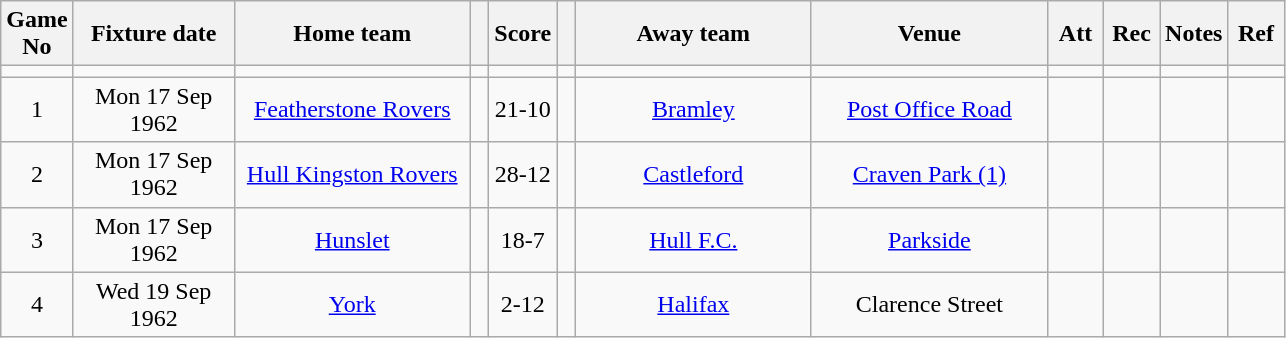<table class="wikitable" style="text-align:center;">
<tr>
<th width=20 abbr="No">Game No</th>
<th width=100 abbr="Date">Fixture date</th>
<th width=150 abbr="Home team">Home team</th>
<th width=5 abbr="space"></th>
<th width=20 abbr="Score">Score</th>
<th width=5 abbr="space"></th>
<th width=150 abbr="Away team">Away team</th>
<th width=150 abbr="Venue">Venue</th>
<th width=30 abbr="Att">Att</th>
<th width=30 abbr="Rec">Rec</th>
<th width=20 abbr="Notes">Notes</th>
<th width=30 abbr="Ref">Ref</th>
</tr>
<tr>
<td></td>
<td></td>
<td></td>
<td></td>
<td></td>
<td></td>
<td></td>
<td></td>
<td></td>
<td></td>
<td></td>
</tr>
<tr>
<td>1</td>
<td>Mon 17 Sep 1962</td>
<td><a href='#'>Featherstone Rovers</a></td>
<td></td>
<td>21-10</td>
<td></td>
<td><a href='#'>Bramley</a></td>
<td><a href='#'>Post Office Road</a></td>
<td></td>
<td></td>
<td></td>
<td></td>
</tr>
<tr>
<td>2</td>
<td>Mon 17 Sep 1962</td>
<td><a href='#'>Hull Kingston Rovers</a></td>
<td></td>
<td>28-12</td>
<td></td>
<td><a href='#'>Castleford</a></td>
<td><a href='#'>Craven Park (1)</a></td>
<td></td>
<td></td>
<td></td>
<td></td>
</tr>
<tr>
<td>3</td>
<td>Mon 17 Sep 1962</td>
<td><a href='#'>Hunslet</a></td>
<td></td>
<td>18-7</td>
<td></td>
<td><a href='#'>Hull F.C.</a></td>
<td><a href='#'>Parkside</a></td>
<td></td>
<td></td>
<td></td>
<td></td>
</tr>
<tr>
<td>4</td>
<td>Wed 19 Sep 1962</td>
<td><a href='#'>York</a></td>
<td></td>
<td>2-12</td>
<td></td>
<td><a href='#'>Halifax</a></td>
<td>Clarence Street</td>
<td></td>
<td></td>
<td></td>
<td></td>
</tr>
</table>
